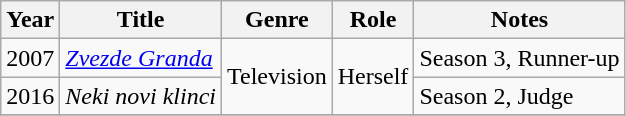<table class="wikitable">
<tr>
<th>Year</th>
<th>Title</th>
<th>Genre</th>
<th>Role</th>
<th>Notes</th>
</tr>
<tr>
<td>2007</td>
<td><em><a href='#'>Zvezde Granda</a></em></td>
<td rowspan="2">Television</td>
<td rowspan="2">Herself</td>
<td>Season 3, Runner-up</td>
</tr>
<tr>
<td>2016</td>
<td><em>Neki novi klinci</em></td>
<td>Season 2, Judge</td>
</tr>
<tr>
</tr>
</table>
